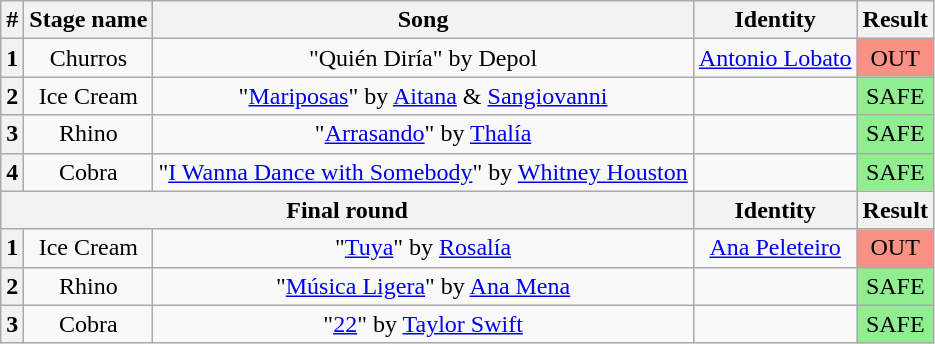<table class="wikitable plainrowheaders" style="text-align:center">
<tr>
<th>#</th>
<th>Stage name</th>
<th>Song</th>
<th>Identity</th>
<th>Result</th>
</tr>
<tr>
<th>1</th>
<td>Churros</td>
<td>"Quién Diría" by Depol</td>
<td><a href='#'>Antonio Lobato</a></td>
<td bgcolor="#F99185">OUT</td>
</tr>
<tr>
<th>2</th>
<td>Ice Cream</td>
<td>"<a href='#'>Mariposas</a>" by <a href='#'>Aitana</a> & <a href='#'>Sangiovanni</a></td>
<td></td>
<td bgcolor=lightgreen>SAFE</td>
</tr>
<tr>
<th>3</th>
<td>Rhino</td>
<td>"<a href='#'>Arrasando</a>" by <a href='#'>Thalía</a></td>
<td></td>
<td bgcolor=lightgreen>SAFE</td>
</tr>
<tr>
<th>4</th>
<td>Cobra</td>
<td>"<a href='#'>I Wanna Dance with Somebody</a>" by <a href='#'>Whitney Houston</a></td>
<td></td>
<td bgcolor=lightgreen>SAFE</td>
</tr>
<tr>
<th colspan="3">Final round</th>
<th>Identity</th>
<th>Result</th>
</tr>
<tr>
<th>1</th>
<td>Ice Cream</td>
<td>"<a href='#'>Tuya</a>" by <a href='#'>Rosalía</a></td>
<td><a href='#'>Ana Peleteiro</a></td>
<td bgcolor="#F99185">OUT</td>
</tr>
<tr>
<th>2</th>
<td>Rhino</td>
<td>"<a href='#'>Música Ligera</a>" by <a href='#'>Ana Mena</a></td>
<td></td>
<td bgcolor=lightgreen>SAFE</td>
</tr>
<tr>
<th>3</th>
<td>Cobra</td>
<td>"<a href='#'>22</a>" by <a href='#'>Taylor Swift</a></td>
<td></td>
<td bgcolor=lightgreen>SAFE</td>
</tr>
</table>
